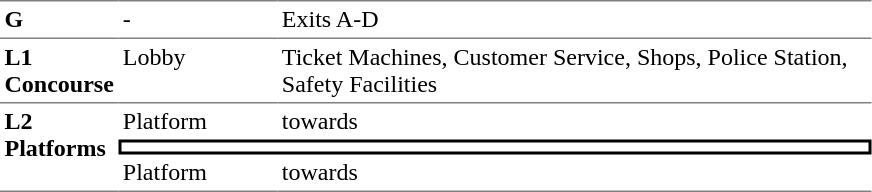<table border=0 cellspacing=0 cellpadding=3>
<tr>
<td style="border-top:solid 1px gray;" width=50 valign=top><strong>G</strong></td>
<td style="border-top:solid 1px gray;" width=100 valign=top>-</td>
<td style="border-top:solid 1px gray;" width=390 valign=top>Exits A-D</td>
</tr>
<tr>
<td style="border-bottom:solid 1px gray; border-top:solid 1px gray;" valign=top><strong>L1<br>Concourse</strong></td>
<td style="border-bottom:solid 1px gray; border-top:solid 1px gray;" valign=top>Lobby</td>
<td style="border-bottom:solid 1px gray; border-top:solid 1px gray;" valign=top>Ticket Machines, Customer Service, Shops, Police Station, Safety Facilities</td>
</tr>
<tr>
<td style="border-bottom:solid 1px gray;" rowspan=3 valign=top><strong>L2<br>Platforms</strong></td>
<td>Platform </td>
<td>  towards  </td>
</tr>
<tr>
<td style="border-right:solid 2px black;border-left:solid 2px black;border-top:solid 2px black;border-bottom:solid 2px black;text-align:center;" colspan=2></td>
</tr>
<tr>
<td style="border-bottom:solid 1px gray;">Platform </td>
<td style="border-bottom:solid 1px gray;"> towards   </td>
</tr>
</table>
